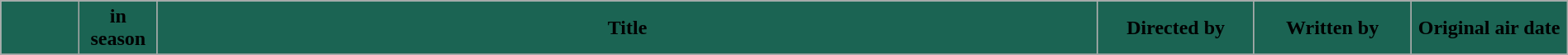<table class="wikitable" width=100%>
<tr>
<th style="background: #1B6453;" width=5%><span></span></th>
<th style="background: #1B6453;" width=5%><span> in season</span></th>
<th style="background: #1B6453;"><span>Title</span></th>
<th style="background: #1B6453;" width=10%><span>Directed by</span></th>
<th style="background: #1B6453;" width=10%><span>Written by</span></th>
<th style="background: #1B6453;" width=10%><span>Original air date</span></th>
</tr>
<tr>
</tr>
</table>
